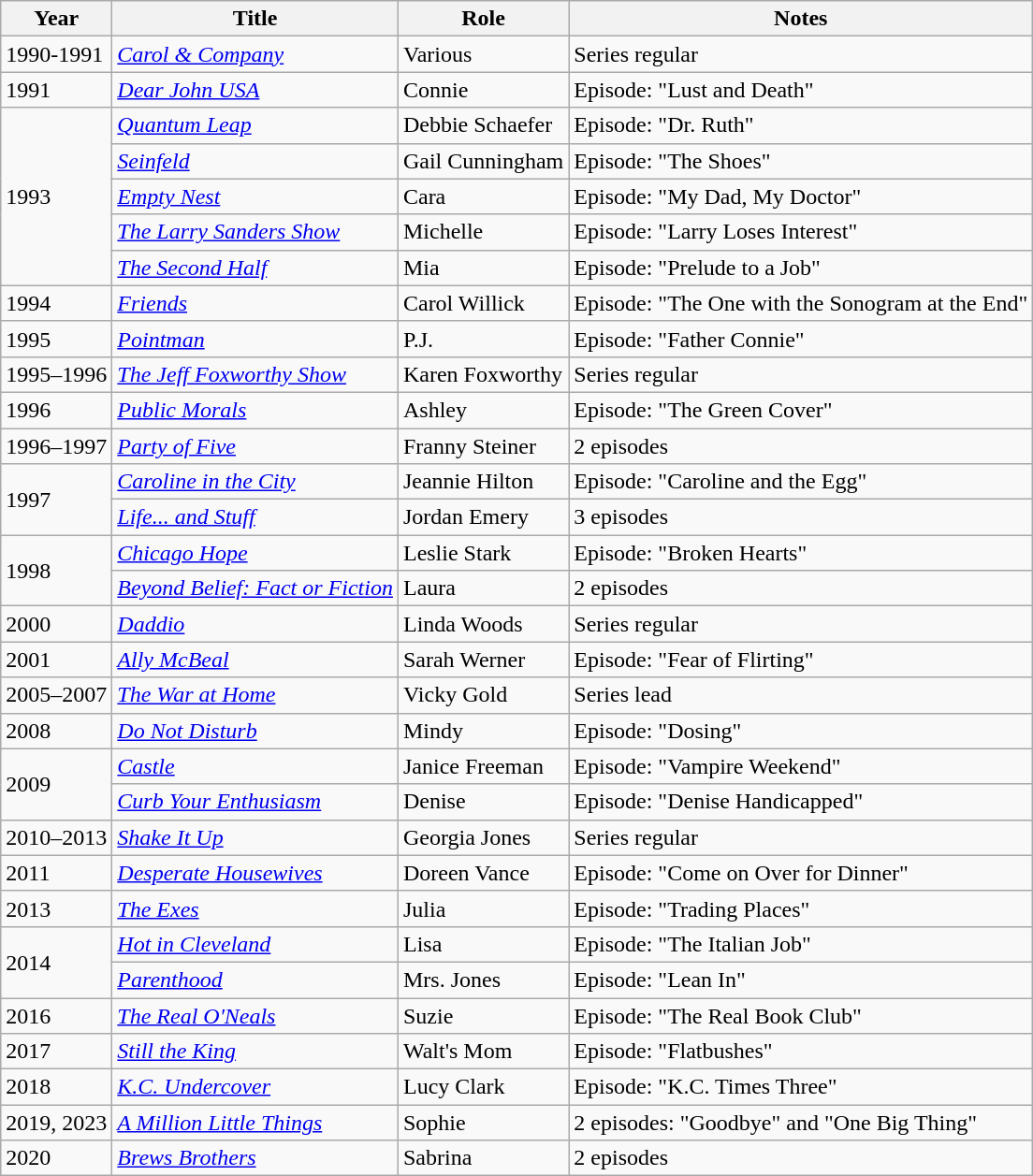<table class=wikitable>
<tr>
<th>Year</th>
<th>Title</th>
<th>Role</th>
<th>Notes</th>
</tr>
<tr>
<td>1990-1991</td>
<td><em><a href='#'>Carol & Company</a></em></td>
<td>Various</td>
<td>Series regular</td>
</tr>
<tr>
<td>1991</td>
<td><em><a href='#'>Dear John USA</a></em></td>
<td>Connie</td>
<td>Episode: "Lust and Death"</td>
</tr>
<tr>
<td rowspan="5">1993</td>
<td><em><a href='#'>Quantum Leap</a></em></td>
<td>Debbie Schaefer</td>
<td>Episode: "Dr. Ruth"</td>
</tr>
<tr>
<td><em><a href='#'>Seinfeld</a></em></td>
<td>Gail Cunningham</td>
<td>Episode: "The Shoes"</td>
</tr>
<tr>
<td><em><a href='#'>Empty Nest</a></em></td>
<td>Cara</td>
<td>Episode: "My Dad, My Doctor"</td>
</tr>
<tr>
<td><em><a href='#'>The Larry Sanders Show</a></em></td>
<td>Michelle</td>
<td>Episode: "Larry Loses Interest"</td>
</tr>
<tr>
<td><em><a href='#'>The Second Half</a></em></td>
<td>Mia</td>
<td>Episode: "Prelude to a Job"</td>
</tr>
<tr>
<td>1994</td>
<td><em><a href='#'>Friends</a></em></td>
<td>Carol Willick</td>
<td>Episode: "The One with the Sonogram at the End"</td>
</tr>
<tr>
<td>1995</td>
<td><em><a href='#'>Pointman</a></em></td>
<td>P.J.</td>
<td>Episode: "Father Connie"</td>
</tr>
<tr>
<td>1995–1996</td>
<td><em><a href='#'>The Jeff Foxworthy Show</a></em></td>
<td>Karen Foxworthy</td>
<td>Series regular</td>
</tr>
<tr>
<td>1996</td>
<td><em><a href='#'>Public Morals</a></em></td>
<td>Ashley</td>
<td>Episode: "The Green Cover"</td>
</tr>
<tr>
<td>1996–1997</td>
<td><em><a href='#'>Party of Five</a></em></td>
<td>Franny Steiner</td>
<td>2 episodes</td>
</tr>
<tr>
<td rowspan="2">1997</td>
<td><em><a href='#'>Caroline in the City</a></em></td>
<td>Jeannie Hilton</td>
<td>Episode: "Caroline and the Egg"</td>
</tr>
<tr>
<td><em><a href='#'>Life... and Stuff</a></em></td>
<td>Jordan Emery</td>
<td>3 episodes</td>
</tr>
<tr>
<td rowspan="2">1998</td>
<td><em><a href='#'>Chicago Hope</a></em></td>
<td>Leslie Stark</td>
<td>Episode: "Broken Hearts"</td>
</tr>
<tr>
<td><em><a href='#'>Beyond Belief: Fact or Fiction</a></em></td>
<td>Laura</td>
<td>2 episodes</td>
</tr>
<tr>
<td>2000</td>
<td><em><a href='#'>Daddio</a></em></td>
<td>Linda Woods</td>
<td>Series regular</td>
</tr>
<tr>
<td>2001</td>
<td><em><a href='#'>Ally McBeal</a></em></td>
<td>Sarah Werner</td>
<td>Episode: "Fear of Flirting"</td>
</tr>
<tr>
<td>2005–2007</td>
<td><em><a href='#'>The War at Home</a></em></td>
<td>Vicky Gold</td>
<td>Series lead</td>
</tr>
<tr>
<td>2008</td>
<td><em><a href='#'>Do Not Disturb</a></em></td>
<td>Mindy</td>
<td>Episode: "Dosing"</td>
</tr>
<tr>
<td rowspan="2">2009</td>
<td><em><a href='#'>Castle</a></em></td>
<td>Janice Freeman</td>
<td>Episode: "Vampire Weekend"</td>
</tr>
<tr>
<td><em><a href='#'>Curb Your Enthusiasm</a></em></td>
<td>Denise</td>
<td>Episode: "Denise Handicapped"</td>
</tr>
<tr>
<td>2010–2013</td>
<td><em><a href='#'>Shake It Up</a></em></td>
<td>Georgia Jones</td>
<td>Series regular</td>
</tr>
<tr>
<td>2011</td>
<td><em><a href='#'>Desperate Housewives</a></em></td>
<td>Doreen Vance</td>
<td>Episode: "Come on Over for Dinner"</td>
</tr>
<tr>
<td>2013</td>
<td><em><a href='#'>The Exes</a></em></td>
<td>Julia</td>
<td>Episode: "Trading Places"</td>
</tr>
<tr>
<td rowspan="2">2014</td>
<td><em><a href='#'>Hot in Cleveland</a></em></td>
<td>Lisa</td>
<td>Episode: "The Italian Job"</td>
</tr>
<tr>
<td><em><a href='#'>Parenthood</a></em></td>
<td>Mrs. Jones</td>
<td>Episode: "Lean In"</td>
</tr>
<tr>
<td>2016</td>
<td><em><a href='#'>The Real O'Neals</a></em></td>
<td>Suzie</td>
<td>Episode: "The Real Book Club"</td>
</tr>
<tr>
<td>2017</td>
<td><em><a href='#'>Still the King</a></em></td>
<td>Walt's Mom</td>
<td>Episode: "Flatbushes"</td>
</tr>
<tr>
<td>2018</td>
<td><em><a href='#'>K.C. Undercover</a></em></td>
<td>Lucy Clark</td>
<td>Episode: "K.C. Times Three"</td>
</tr>
<tr>
<td>2019, 2023</td>
<td><em><a href='#'>A Million Little Things</a></em></td>
<td>Sophie</td>
<td>2 episodes: "Goodbye" and "One Big Thing"</td>
</tr>
<tr>
<td>2020</td>
<td><em><a href='#'>Brews Brothers</a></em></td>
<td>Sabrina</td>
<td>2 episodes</td>
</tr>
</table>
